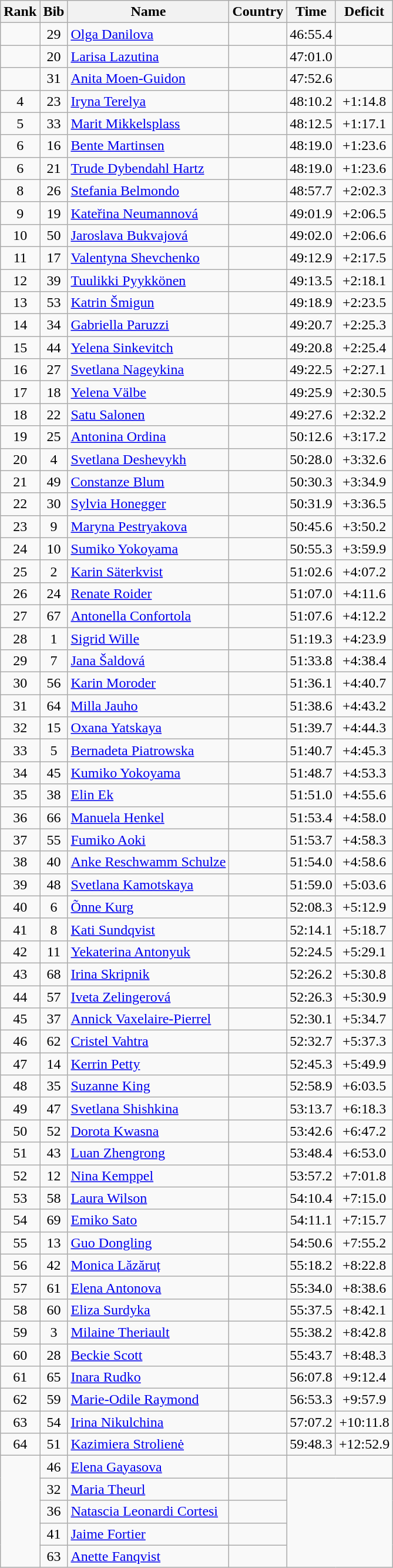<table class="wikitable sortable" style="text-align:center">
<tr>
<th>Rank</th>
<th>Bib</th>
<th>Name</th>
<th>Country</th>
<th>Time</th>
<th>Deficit</th>
</tr>
<tr>
<td></td>
<td>29</td>
<td align=left><a href='#'>Olga Danilova</a></td>
<td align=left></td>
<td>46:55.4</td>
<td></td>
</tr>
<tr>
<td></td>
<td>20</td>
<td align=left><a href='#'>Larisa Lazutina</a></td>
<td align=left></td>
<td>47:01.0</td>
<td></td>
</tr>
<tr>
<td></td>
<td>31</td>
<td align=left><a href='#'>Anita Moen-Guidon</a></td>
<td align=left></td>
<td>47:52.6</td>
<td></td>
</tr>
<tr>
<td>4</td>
<td>23</td>
<td align=left><a href='#'>Iryna Terelya</a></td>
<td align=left></td>
<td>48:10.2</td>
<td>+1:14.8</td>
</tr>
<tr>
<td>5</td>
<td>33</td>
<td align=left><a href='#'>Marit Mikkelsplass</a></td>
<td align=left></td>
<td>48:12.5</td>
<td>+1:17.1</td>
</tr>
<tr>
<td>6</td>
<td>16</td>
<td align=left><a href='#'>Bente Martinsen</a></td>
<td align=left></td>
<td>48:19.0</td>
<td>+1:23.6</td>
</tr>
<tr>
<td>6</td>
<td>21</td>
<td align=left><a href='#'>Trude Dybendahl Hartz</a></td>
<td align=left></td>
<td>48:19.0</td>
<td>+1:23.6</td>
</tr>
<tr>
<td>8</td>
<td>26</td>
<td align=left><a href='#'>Stefania Belmondo</a></td>
<td align=left></td>
<td>48:57.7</td>
<td>+2:02.3</td>
</tr>
<tr>
<td>9</td>
<td>19</td>
<td align=left><a href='#'>Kateřina Neumannová</a></td>
<td align=left></td>
<td>49:01.9</td>
<td>+2:06.5</td>
</tr>
<tr>
<td>10</td>
<td>50</td>
<td align=left><a href='#'>Jaroslava Bukvajová</a></td>
<td align=left></td>
<td>49:02.0</td>
<td>+2:06.6</td>
</tr>
<tr>
<td>11</td>
<td>17</td>
<td align=left><a href='#'>Valentyna Shevchenko</a></td>
<td align=left></td>
<td>49:12.9</td>
<td>+2:17.5</td>
</tr>
<tr>
<td>12</td>
<td>39</td>
<td align=left><a href='#'>Tuulikki Pyykkönen</a></td>
<td align=left></td>
<td>49:13.5</td>
<td>+2:18.1</td>
</tr>
<tr>
<td>13</td>
<td>53</td>
<td align=left><a href='#'>Katrin Šmigun</a></td>
<td align=left></td>
<td>49:18.9</td>
<td>+2:23.5</td>
</tr>
<tr>
<td>14</td>
<td>34</td>
<td align=left><a href='#'>Gabriella Paruzzi</a></td>
<td align=left></td>
<td>49:20.7</td>
<td>+2:25.3</td>
</tr>
<tr>
<td>15</td>
<td>44</td>
<td align=left><a href='#'>Yelena Sinkevitch</a></td>
<td align=left></td>
<td>49:20.8</td>
<td>+2:25.4</td>
</tr>
<tr>
<td>16</td>
<td>27</td>
<td align=left><a href='#'>Svetlana Nageykina</a></td>
<td align=left></td>
<td>49:22.5</td>
<td>+2:27.1</td>
</tr>
<tr>
<td>17</td>
<td>18</td>
<td align=left><a href='#'>Yelena Välbe</a></td>
<td align=left></td>
<td>49:25.9</td>
<td>+2:30.5</td>
</tr>
<tr>
<td>18</td>
<td>22</td>
<td align=left><a href='#'>Satu Salonen</a></td>
<td align=left></td>
<td>49:27.6</td>
<td>+2:32.2</td>
</tr>
<tr>
<td>19</td>
<td>25</td>
<td align=left><a href='#'>Antonina Ordina</a></td>
<td align=left></td>
<td>50:12.6</td>
<td>+3:17.2</td>
</tr>
<tr>
<td>20</td>
<td>4</td>
<td align=left><a href='#'>Svetlana Deshevykh</a></td>
<td align=left></td>
<td>50:28.0</td>
<td>+3:32.6</td>
</tr>
<tr>
<td>21</td>
<td>49</td>
<td align=left><a href='#'>Constanze Blum</a></td>
<td align=left></td>
<td>50:30.3</td>
<td>+3:34.9</td>
</tr>
<tr>
<td>22</td>
<td>30</td>
<td align=left><a href='#'>Sylvia Honegger</a></td>
<td align=left></td>
<td>50:31.9</td>
<td>+3:36.5</td>
</tr>
<tr>
<td>23</td>
<td>9</td>
<td align=left><a href='#'>Maryna Pestryakova</a></td>
<td align=left></td>
<td>50:45.6</td>
<td>+3:50.2</td>
</tr>
<tr>
<td>24</td>
<td>10</td>
<td align=left><a href='#'>Sumiko Yokoyama</a></td>
<td align=left></td>
<td>50:55.3</td>
<td>+3:59.9</td>
</tr>
<tr>
<td>25</td>
<td>2</td>
<td align=left><a href='#'>Karin Säterkvist</a></td>
<td align=left></td>
<td>51:02.6</td>
<td>+4:07.2</td>
</tr>
<tr>
<td>26</td>
<td>24</td>
<td align=left><a href='#'>Renate Roider</a></td>
<td align=left></td>
<td>51:07.0</td>
<td>+4:11.6</td>
</tr>
<tr>
<td>27</td>
<td>67</td>
<td align=left><a href='#'>Antonella Confortola</a></td>
<td align=left></td>
<td>51:07.6</td>
<td>+4:12.2</td>
</tr>
<tr>
<td>28</td>
<td>1</td>
<td align=left><a href='#'>Sigrid Wille</a></td>
<td align=left></td>
<td>51:19.3</td>
<td>+4:23.9</td>
</tr>
<tr>
<td>29</td>
<td>7</td>
<td align=left><a href='#'>Jana Šaldová</a></td>
<td align=left></td>
<td>51:33.8</td>
<td>+4:38.4</td>
</tr>
<tr>
<td>30</td>
<td>56</td>
<td align=left><a href='#'>Karin Moroder</a></td>
<td align=left></td>
<td>51:36.1</td>
<td>+4:40.7</td>
</tr>
<tr>
<td>31</td>
<td>64</td>
<td align=left><a href='#'>Milla Jauho</a></td>
<td align=left></td>
<td>51:38.6</td>
<td>+4:43.2</td>
</tr>
<tr>
<td>32</td>
<td>15</td>
<td align=left><a href='#'>Oxana Yatskaya</a></td>
<td align=left></td>
<td>51:39.7</td>
<td>+4:44.3</td>
</tr>
<tr>
<td>33</td>
<td>5</td>
<td align=left><a href='#'>Bernadeta Piatrowska</a></td>
<td align=left></td>
<td>51:40.7</td>
<td>+4:45.3</td>
</tr>
<tr>
<td>34</td>
<td>45</td>
<td align=left><a href='#'>Kumiko Yokoyama</a></td>
<td align=left></td>
<td>51:48.7</td>
<td>+4:53.3</td>
</tr>
<tr>
<td>35</td>
<td>38</td>
<td align=left><a href='#'>Elin Ek</a></td>
<td align=left></td>
<td>51:51.0</td>
<td>+4:55.6</td>
</tr>
<tr>
<td>36</td>
<td>66</td>
<td align=left><a href='#'>Manuela Henkel</a></td>
<td align=left></td>
<td>51:53.4</td>
<td>+4:58.0</td>
</tr>
<tr>
<td>37</td>
<td>55</td>
<td align=left><a href='#'>Fumiko Aoki</a></td>
<td align=left></td>
<td>51:53.7</td>
<td>+4:58.3</td>
</tr>
<tr>
<td>38</td>
<td>40</td>
<td align=left><a href='#'>Anke Reschwamm Schulze</a></td>
<td align=left></td>
<td>51:54.0</td>
<td>+4:58.6</td>
</tr>
<tr>
<td>39</td>
<td>48</td>
<td align=left><a href='#'>Svetlana Kamotskaya</a></td>
<td align=left></td>
<td>51:59.0</td>
<td>+5:03.6</td>
</tr>
<tr>
<td>40</td>
<td>6</td>
<td align=left><a href='#'>Õnne Kurg</a></td>
<td align=left></td>
<td>52:08.3</td>
<td>+5:12.9</td>
</tr>
<tr>
<td>41</td>
<td>8</td>
<td align=left><a href='#'>Kati Sundqvist</a></td>
<td align=left></td>
<td>52:14.1</td>
<td>+5:18.7</td>
</tr>
<tr>
<td>42</td>
<td>11</td>
<td align=left><a href='#'>Yekaterina Antonyuk</a></td>
<td align=left></td>
<td>52:24.5</td>
<td>+5:29.1</td>
</tr>
<tr>
<td>43</td>
<td>68</td>
<td align=left><a href='#'>Irina Skripnik</a></td>
<td align=left></td>
<td>52:26.2</td>
<td>+5:30.8</td>
</tr>
<tr>
<td>44</td>
<td>57</td>
<td align=left><a href='#'>Iveta Zelingerová</a></td>
<td align=left></td>
<td>52:26.3</td>
<td>+5:30.9</td>
</tr>
<tr>
<td>45</td>
<td>37</td>
<td align=left><a href='#'>Annick Vaxelaire-Pierrel</a></td>
<td align=left></td>
<td>52:30.1</td>
<td>+5:34.7</td>
</tr>
<tr>
<td>46</td>
<td>62</td>
<td align=left><a href='#'>Cristel Vahtra</a></td>
<td align=left></td>
<td>52:32.7</td>
<td>+5:37.3</td>
</tr>
<tr>
<td>47</td>
<td>14</td>
<td align=left><a href='#'>Kerrin Petty</a></td>
<td align=left></td>
<td>52:45.3</td>
<td>+5:49.9</td>
</tr>
<tr>
<td>48</td>
<td>35</td>
<td align=left><a href='#'>Suzanne King</a></td>
<td align=left></td>
<td>52:58.9</td>
<td>+6:03.5</td>
</tr>
<tr>
<td>49</td>
<td>47</td>
<td align=left><a href='#'>Svetlana Shishkina</a></td>
<td align=left></td>
<td>53:13.7</td>
<td>+6:18.3</td>
</tr>
<tr>
<td>50</td>
<td>52</td>
<td align=left><a href='#'>Dorota Kwasna</a></td>
<td align=left></td>
<td>53:42.6</td>
<td>+6:47.2</td>
</tr>
<tr>
<td>51</td>
<td>43</td>
<td align=left><a href='#'>Luan Zhengrong</a></td>
<td align=left></td>
<td>53:48.4</td>
<td>+6:53.0</td>
</tr>
<tr>
<td>52</td>
<td>12</td>
<td align=left><a href='#'>Nina Kemppel</a></td>
<td align=left></td>
<td>53:57.2</td>
<td>+7:01.8</td>
</tr>
<tr>
<td>53</td>
<td>58</td>
<td align=left><a href='#'>Laura Wilson</a></td>
<td align=left></td>
<td>54:10.4</td>
<td>+7:15.0</td>
</tr>
<tr>
<td>54</td>
<td>69</td>
<td align=left><a href='#'>Emiko Sato</a></td>
<td align=left></td>
<td>54:11.1</td>
<td>+7:15.7</td>
</tr>
<tr>
<td>55</td>
<td>13</td>
<td align=left><a href='#'>Guo Dongling</a></td>
<td align=left></td>
<td>54:50.6</td>
<td>+7:55.2</td>
</tr>
<tr>
<td>56</td>
<td>42</td>
<td align=left><a href='#'>Monica Lăzăruț</a></td>
<td align=left></td>
<td>55:18.2</td>
<td>+8:22.8</td>
</tr>
<tr>
<td>57</td>
<td>61</td>
<td align=left><a href='#'>Elena Antonova</a></td>
<td align=left></td>
<td>55:34.0</td>
<td>+8:38.6</td>
</tr>
<tr>
<td>58</td>
<td>60</td>
<td align=left><a href='#'>Eliza Surdyka</a></td>
<td align=left></td>
<td>55:37.5</td>
<td>+8:42.1</td>
</tr>
<tr>
<td>59</td>
<td>3</td>
<td align=left><a href='#'>Milaine Theriault</a></td>
<td align=left></td>
<td>55:38.2</td>
<td>+8:42.8</td>
</tr>
<tr>
<td>60</td>
<td>28</td>
<td align=left><a href='#'>Beckie Scott</a></td>
<td align=left></td>
<td>55:43.7</td>
<td>+8:48.3</td>
</tr>
<tr>
<td>61</td>
<td>65</td>
<td align=left><a href='#'>Inara Rudko</a></td>
<td align=left></td>
<td>56:07.8</td>
<td>+9:12.4</td>
</tr>
<tr>
<td>62</td>
<td>59</td>
<td align=left><a href='#'>Marie-Odile Raymond</a></td>
<td align=left></td>
<td>56:53.3</td>
<td>+9:57.9</td>
</tr>
<tr>
<td>63</td>
<td>54</td>
<td align=left><a href='#'>Irina Nikulchina</a></td>
<td align=left></td>
<td>57:07.2</td>
<td>+10:11.8</td>
</tr>
<tr>
<td>64</td>
<td>51</td>
<td align=left><a href='#'>Kazimiera Strolienė</a></td>
<td align=left></td>
<td>59:48.3</td>
<td>+12:52.9</td>
</tr>
<tr>
<td rowspan=5></td>
<td>46</td>
<td align=left><a href='#'>Elena Gayasova</a></td>
<td align=left></td>
<td colspan=2></td>
</tr>
<tr>
<td>32</td>
<td align=left><a href='#'>Maria Theurl</a></td>
<td align=left></td>
<td colspan=2 rowspan=4></td>
</tr>
<tr>
<td>36</td>
<td align=left><a href='#'>Natascia Leonardi Cortesi</a></td>
<td align=left></td>
</tr>
<tr>
<td>41</td>
<td align=left><a href='#'>Jaime Fortier</a></td>
<td align=left></td>
</tr>
<tr>
<td>63</td>
<td align=left><a href='#'>Anette Fanqvist</a></td>
<td align=left></td>
</tr>
</table>
